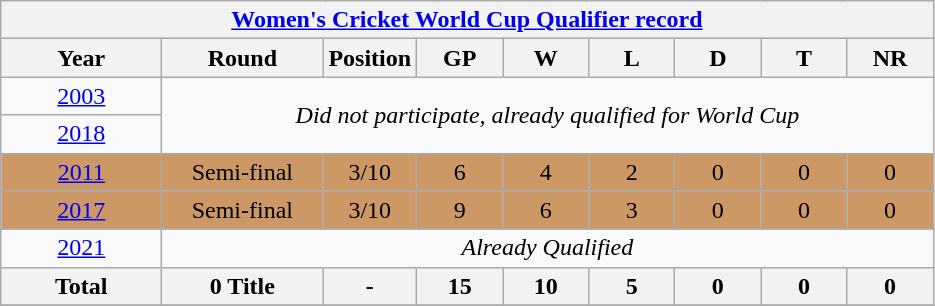<table class="wikitable" style="text-align: center;">
<tr>
<th colspan=10><a href='#'>Women's Cricket World Cup Qualifier record</a></th>
</tr>
<tr>
<th width=100>Year</th>
<th width=100>Round</th>
<th width=50>Position</th>
<th width=50>GP</th>
<th width=50>W</th>
<th width=50>L</th>
<th width=50>D</th>
<th width=50>T</th>
<th width=50>NR</th>
</tr>
<tr>
<td><a href='#'>2003</a></td>
<td colspan="8" rowspan="2"><em>Did not participate, already qualified for World Cup</em></td>
</tr>
<tr>
<td><a href='#'>2018</a></td>
</tr>
<tr bgcolor=#cc9966>
<td><a href='#'>2011</a></td>
<td>Semi-final</td>
<td>3/10</td>
<td>6</td>
<td>4</td>
<td>2</td>
<td>0</td>
<td>0</td>
<td>0</td>
</tr>
<tr>
</tr>
<tr bgcolor=#cc9966>
<td><a href='#'>2017</a></td>
<td>Semi-final</td>
<td>3/10</td>
<td>9</td>
<td>6</td>
<td>3</td>
<td>0</td>
<td>0</td>
<td>0</td>
</tr>
<tr>
</tr>
<tr>
<td><a href='#'>2021</a></td>
<td colspan="8"><em>Already Qualified</em></td>
</tr>
<tr>
<th><strong>Total</strong></th>
<th>0 Title</th>
<th>-</th>
<th>15</th>
<th>10</th>
<th>5</th>
<th>0</th>
<th>0</th>
<th>0</th>
</tr>
<tr>
</tr>
</table>
